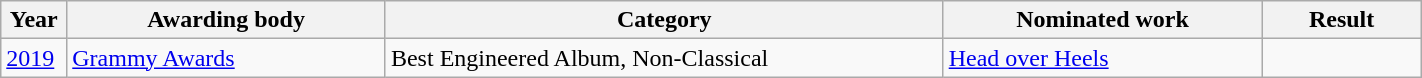<table class="wikitable sortable" width = 75%>
<tr>
<th width=4%>Year</th>
<th width=20%>Awarding body</th>
<th width=35%>Category</th>
<th width=20%>Nominated work</th>
<th width=10%>Result</th>
</tr>
<tr>
<td><a href='#'>2019</a></td>
<td><a href='#'>Grammy Awards</a></td>
<td>Best Engineered Album, Non-Classical</td>
<td Amber Mark><a href='#'>Head over Heels</a></td>
<td></td>
</tr>
</table>
